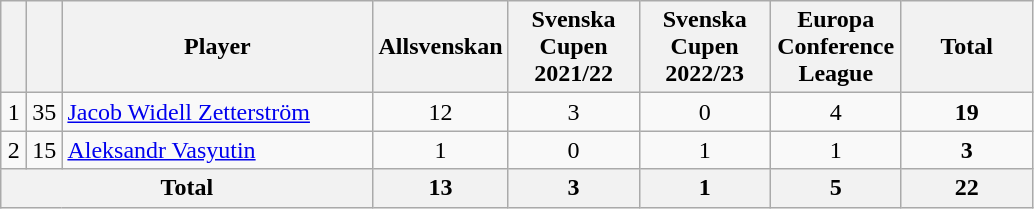<table class="wikitable sortable" style="text-align: center;">
<tr>
<th width=10></th>
<th width=10></th>
<th width=200>Player</th>
<th width=80>Allsvenskan</th>
<th width=80>Svenska Cupen 2021/22</th>
<th width=80>Svenska Cupen 2022/23</th>
<th width=80>Europa Conference League</th>
<th width=80>Total</th>
</tr>
<tr>
<td>1</td>
<td>35</td>
<td align="left"> <a href='#'>Jacob Widell Zetterström</a></td>
<td>12</td>
<td>3</td>
<td>0</td>
<td>4</td>
<td><strong>19</strong></td>
</tr>
<tr>
<td>2</td>
<td>15</td>
<td align="left"> <a href='#'>Aleksandr Vasyutin</a></td>
<td>1</td>
<td>0</td>
<td>1</td>
<td>1</td>
<td><strong>3</strong></td>
</tr>
<tr>
<th colspan="3">Total</th>
<th>13</th>
<th>3</th>
<th>1</th>
<th>5</th>
<th>22</th>
</tr>
</table>
